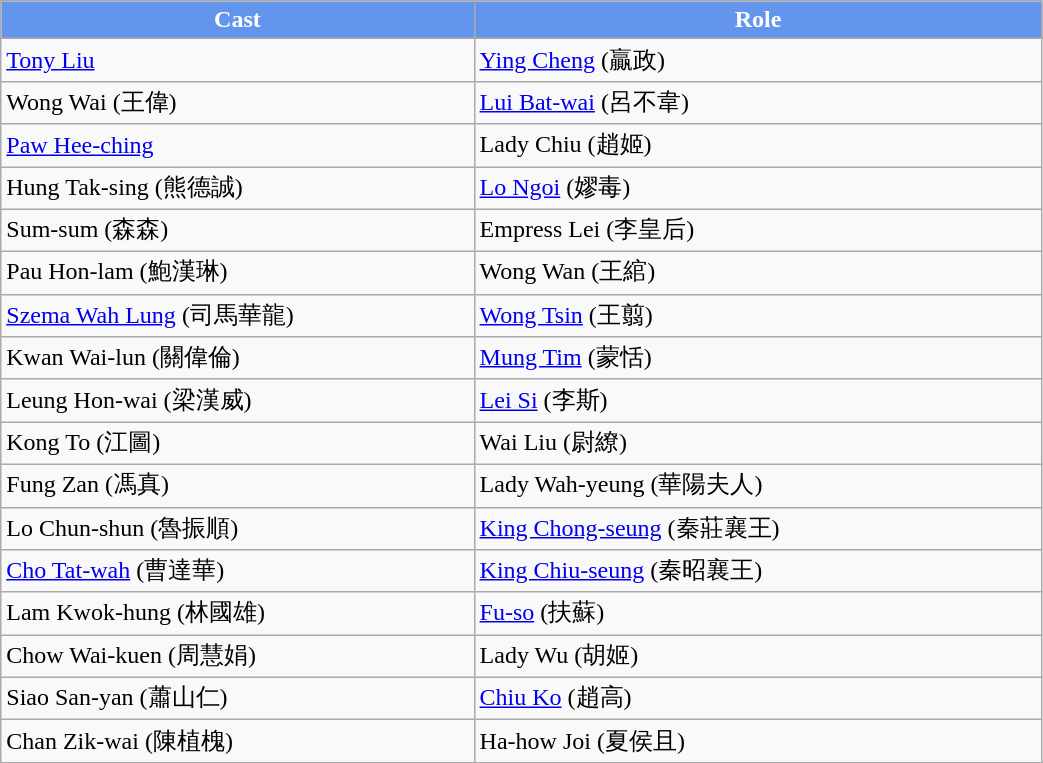<table class="wikitable" width="55%">
<tr style="background:cornflowerblue; color:white" align=center>
<td style="width:25%"><strong>Cast</strong></td>
<td style="width:30%"><strong>Role</strong></td>
</tr>
<tr>
<td><a href='#'>Tony Liu</a></td>
<td><a href='#'>Ying Cheng</a> (贏政)</td>
</tr>
<tr>
<td>Wong Wai (王偉)</td>
<td><a href='#'>Lui Bat-wai</a> (呂不韋)</td>
</tr>
<tr>
<td><a href='#'>Paw Hee-ching</a></td>
<td>Lady Chiu (趙姬)</td>
</tr>
<tr>
<td>Hung Tak-sing (熊德誠)</td>
<td><a href='#'>Lo Ngoi</a> (嫪毒)</td>
</tr>
<tr>
<td>Sum-sum (森森)</td>
<td>Empress Lei (李皇后)</td>
</tr>
<tr>
<td>Pau Hon-lam (鮑漢琳)</td>
<td>Wong Wan (王綰)</td>
</tr>
<tr>
<td><a href='#'>Szema Wah Lung</a> (司馬華龍)</td>
<td><a href='#'>Wong Tsin</a> (王翦)</td>
</tr>
<tr>
<td>Kwan Wai-lun (關偉倫)</td>
<td><a href='#'>Mung Tim</a> (蒙恬)</td>
</tr>
<tr>
<td>Leung Hon-wai (梁漢威)</td>
<td><a href='#'>Lei Si</a> (李斯)</td>
</tr>
<tr>
<td>Kong To (江圖)</td>
<td>Wai Liu (尉繚)</td>
</tr>
<tr>
<td>Fung Zan (馮真)</td>
<td>Lady Wah-yeung (華陽夫人)</td>
</tr>
<tr>
<td>Lo Chun-shun (魯振順)</td>
<td><a href='#'>King Chong-seung</a> (秦莊襄王)</td>
</tr>
<tr>
<td><a href='#'>Cho Tat-wah</a> (曹達華)</td>
<td><a href='#'>King Chiu-seung</a> (秦昭襄王)</td>
</tr>
<tr>
<td>Lam Kwok-hung (林國雄)</td>
<td><a href='#'>Fu-so</a> (扶蘇)</td>
</tr>
<tr>
<td>Chow Wai-kuen (周慧娟)</td>
<td>Lady Wu (胡姬)</td>
</tr>
<tr>
<td>Siao San-yan (蕭山仁)</td>
<td><a href='#'>Chiu Ko</a> (趙高)</td>
</tr>
<tr>
<td>Chan Zik-wai (陳植槐)</td>
<td>Ha-how Joi (夏侯且)</td>
</tr>
<tr>
</tr>
</table>
